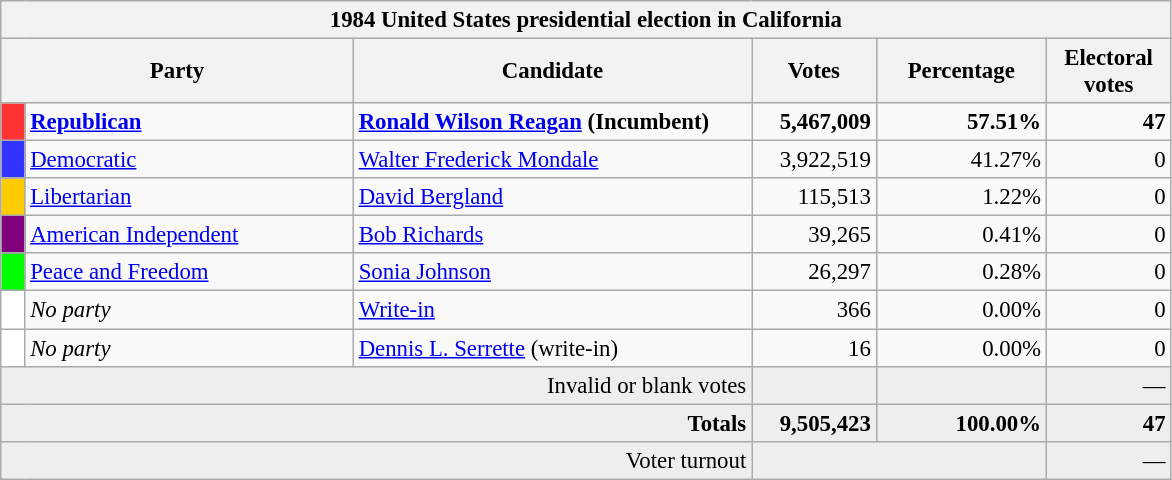<table class="wikitable" style="font-size: 95%;">
<tr>
<th colspan="6">1984 United States presidential election in California</th>
</tr>
<tr>
<th colspan="2" style="width: 15em">Party</th>
<th style="width: 17em">Candidate</th>
<th style="width: 5em">Votes</th>
<th style="width: 7em">Percentage</th>
<th style="width: 5em">Electoral votes</th>
</tr>
<tr>
<th style="background-color:#FF3333; width: 3px"></th>
<td style="width: 130px"><strong><a href='#'>Republican</a></strong></td>
<td><strong><a href='#'>Ronald Wilson Reagan</a></strong> <strong>(Incumbent)</strong></td>
<td align="right"><strong>5,467,009</strong></td>
<td align="right"><strong>57.51%</strong></td>
<td align="right"><strong>47</strong></td>
</tr>
<tr>
<th style="background-color:#3333FF; width: 3px"></th>
<td style="width: 130px"><a href='#'>Democratic</a></td>
<td><a href='#'>Walter Frederick Mondale</a></td>
<td align="right">3,922,519</td>
<td align="right">41.27%</td>
<td align="right">0</td>
</tr>
<tr>
<th style="background-color:#FFCC00; width: 3px"></th>
<td style="width: 130px"><a href='#'>Libertarian</a></td>
<td><a href='#'>David Bergland</a></td>
<td align="right">115,513</td>
<td align="right">1.22%</td>
<td align="right">0</td>
</tr>
<tr>
<th style="background-color:#800080; width: 3px"></th>
<td style="width: 130px"><a href='#'>American Independent</a></td>
<td><a href='#'>Bob Richards</a></td>
<td align="right">39,265</td>
<td align="right">0.41%</td>
<td align="right">0</td>
</tr>
<tr>
<th style="background-color:#00FF00; width: 3px"></th>
<td style="width: 130px"><a href='#'>Peace and Freedom</a></td>
<td><a href='#'>Sonia Johnson</a></td>
<td align="right">26,297</td>
<td align="right">0.28%</td>
<td align="right">0</td>
</tr>
<tr>
<th style="background-color:#FFFFFF; width: 3px"></th>
<td style="width: 130px"><em>No party</em></td>
<td><a href='#'>Write-in</a></td>
<td align="right">366</td>
<td align="right">0.00%</td>
<td align="right">0</td>
</tr>
<tr>
<th style="background-color:#FFFFFF; width: 3px"></th>
<td style="width: 130px"><em>No party</em></td>
<td><a href='#'>Dennis L. Serrette</a> (write-in)</td>
<td align="right">16</td>
<td align="right">0.00%</td>
<td align="right">0</td>
</tr>
<tr bgcolor="#EEEEEE">
<td colspan="3" align="right">Invalid or blank votes</td>
<td align="right"></td>
<td align="right"></td>
<td align="right">—</td>
</tr>
<tr bgcolor="#EEEEEE">
<td colspan="3" align="right"><strong>Totals</strong></td>
<td align="right"><strong>9,505,423</strong></td>
<td align="right"><strong>100.00%</strong></td>
<td align="right"><strong>47</strong></td>
</tr>
<tr bgcolor="#EEEEEE">
<td colspan="3" align="right">Voter turnout</td>
<td colspan="2" align="right"></td>
<td align="right">—</td>
</tr>
</table>
